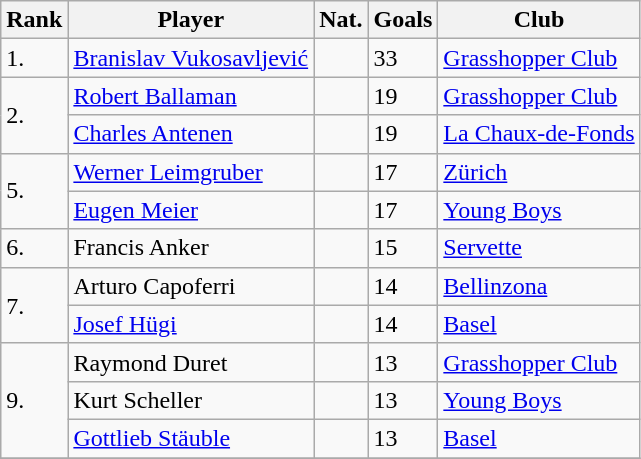<table class="wikitable sortable">
<tr>
<th>Rank</th>
<th>Player</th>
<th>Nat.</th>
<th>Goals</th>
<th>Club</th>
</tr>
<tr>
<td>1.</td>
<td><a href='#'>Branislav Vukosavljević</a></td>
<td></td>
<td>33</td>
<td><a href='#'>Grasshopper Club</a></td>
</tr>
<tr>
<td rowspan=2>2.</td>
<td><a href='#'>Robert Ballaman</a></td>
<td></td>
<td>19</td>
<td><a href='#'>Grasshopper Club</a></td>
</tr>
<tr>
<td><a href='#'>Charles Antenen</a></td>
<td></td>
<td>19</td>
<td><a href='#'>La Chaux-de-Fonds</a></td>
</tr>
<tr>
<td rowspan=2>5.</td>
<td><a href='#'>Werner Leimgruber</a></td>
<td></td>
<td>17</td>
<td><a href='#'>Zürich</a></td>
</tr>
<tr>
<td><a href='#'>Eugen Meier</a></td>
<td></td>
<td>17</td>
<td><a href='#'>Young Boys</a></td>
</tr>
<tr>
<td>6.</td>
<td>Francis Anker</td>
<td></td>
<td>15</td>
<td><a href='#'>Servette</a></td>
</tr>
<tr>
<td rowspan=2>7.</td>
<td>Arturo Capoferri</td>
<td></td>
<td>14</td>
<td><a href='#'>Bellinzona</a></td>
</tr>
<tr>
<td><a href='#'>Josef Hügi</a></td>
<td></td>
<td>14</td>
<td><a href='#'>Basel</a></td>
</tr>
<tr>
<td rowspan=3>9.</td>
<td>Raymond Duret</td>
<td></td>
<td>13</td>
<td><a href='#'>Grasshopper Club</a></td>
</tr>
<tr>
<td>Kurt Scheller</td>
<td></td>
<td>13</td>
<td><a href='#'>Young Boys</a></td>
</tr>
<tr>
<td><a href='#'>Gottlieb Stäuble</a></td>
<td></td>
<td>13</td>
<td><a href='#'>Basel</a></td>
</tr>
<tr>
</tr>
</table>
